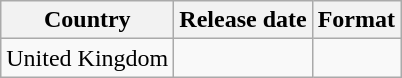<table class="wikitable">
<tr>
<th>Country</th>
<th>Release date</th>
<th>Format</th>
</tr>
<tr>
<td>United Kingdom</td>
<td></td>
<td></td>
</tr>
</table>
